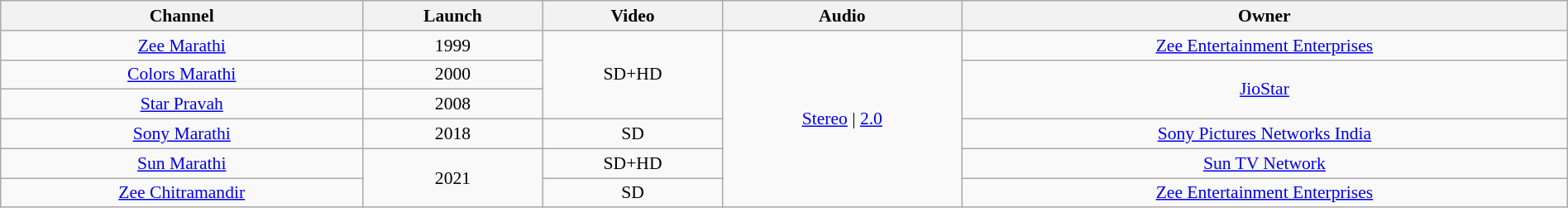<table class="wikitable sortable" style="border-collapse:collapse; font-size: 90%; text-align:center" width="100%">
<tr>
<th>Channel</th>
<th>Launch</th>
<th>Video</th>
<th>Audio</th>
<th>Owner</th>
</tr>
<tr>
<td><a href='#'>Zee Marathi</a></td>
<td>1999</td>
<td rowspan="3">SD+HD</td>
<td rowspan="6"><a href='#'>Stereo</a> | <a href='#'>2.0</a></td>
<td><a href='#'>Zee Entertainment Enterprises</a></td>
</tr>
<tr>
<td><a href='#'>Colors Marathi</a></td>
<td>2000</td>
<td rowspan="2"><a href='#'>JioStar</a></td>
</tr>
<tr>
<td><a href='#'>Star Pravah</a></td>
<td>2008</td>
</tr>
<tr>
<td><a href='#'>Sony Marathi</a></td>
<td>2018</td>
<td>SD</td>
<td><a href='#'>Sony Pictures Networks India</a></td>
</tr>
<tr>
<td><a href='#'>Sun Marathi</a></td>
<td rowspan="2">2021</td>
<td>SD+HD</td>
<td><a href='#'>Sun TV Network</a></td>
</tr>
<tr>
<td><a href='#'>Zee Chitramandir</a></td>
<td>SD</td>
<td><a href='#'>Zee Entertainment Enterprises</a></td>
</tr>
</table>
